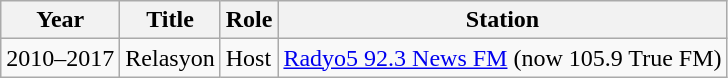<table class="wikitable">
<tr>
<th>Year</th>
<th>Title</th>
<th>Role</th>
<th>Station</th>
</tr>
<tr>
<td>2010–2017</td>
<td>Relasyon</td>
<td>Host</td>
<td><a href='#'>Radyo5 92.3 News FM</a> (now 105.9 True FM)</td>
</tr>
</table>
